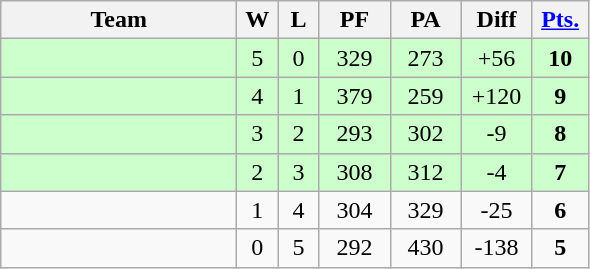<table class=wikitable>
<tr align=center>
<th width=150px>Team</th>
<th width=20px>W</th>
<th width=20px>L</th>
<th width=40px>PF</th>
<th width=40px>PA</th>
<th width=40px>Diff</th>
<th width=30px><a href='#'>Pts.</a></th>
</tr>
<tr align=center bgcolor="#ccffcc">
<td align=left></td>
<td>5</td>
<td>0</td>
<td>329</td>
<td>273</td>
<td>+56</td>
<td><strong>10</strong></td>
</tr>
<tr align=center bgcolor="#ccffcc">
<td align=left></td>
<td>4</td>
<td>1</td>
<td>379</td>
<td>259</td>
<td>+120</td>
<td><strong>9</strong></td>
</tr>
<tr align=center bgcolor="#ccffcc">
<td align=left></td>
<td>3</td>
<td>2</td>
<td>293</td>
<td>302</td>
<td>-9</td>
<td><strong>8</strong></td>
</tr>
<tr align=center bgcolor="#ccffcc">
<td align=left></td>
<td>2</td>
<td>3</td>
<td>308</td>
<td>312</td>
<td>-4</td>
<td><strong>7</strong></td>
</tr>
<tr align=center>
<td align=left></td>
<td>1</td>
<td>4</td>
<td>304</td>
<td>329</td>
<td>-25</td>
<td><strong>6</strong></td>
</tr>
<tr align=center>
<td align=left></td>
<td>0</td>
<td>5</td>
<td>292</td>
<td>430</td>
<td>-138</td>
<td><strong>5</strong></td>
</tr>
</table>
